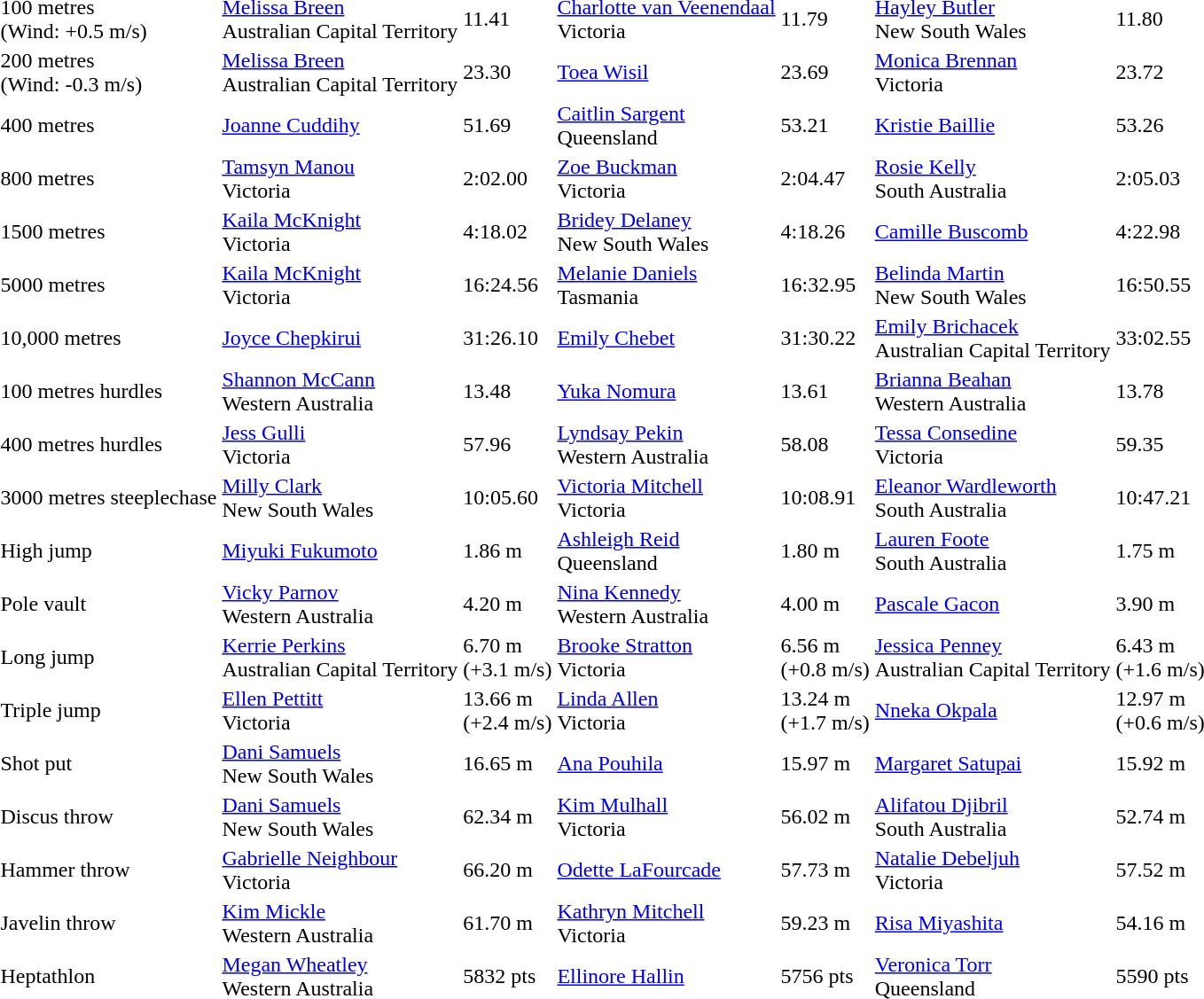<table>
<tr>
<td>100 metres<br>(Wind: +0.5 m/s)</td>
<td><a href='#'>Melissa Breen</a><br>Australian Capital Territory</td>
<td>11.41</td>
<td><a href='#'>Charlotte van Veenendaal</a><br>Victoria</td>
<td>11.79</td>
<td><a href='#'>Hayley Butler</a><br>New South Wales</td>
<td>11.80</td>
</tr>
<tr>
<td>200 metres<br>(Wind: -0.3 m/s)</td>
<td><a href='#'>Melissa Breen</a><br>Australian Capital Territory</td>
<td>23.30</td>
<td><a href='#'>Toea Wisil</a><br></td>
<td>23.69</td>
<td><a href='#'>Monica Brennan</a><br>Victoria</td>
<td>23.72</td>
</tr>
<tr>
<td>400 metres</td>
<td><a href='#'>Joanne Cuddihy</a><br></td>
<td>51.69</td>
<td><a href='#'>Caitlin Sargent</a><br>Queensland</td>
<td>53.21</td>
<td><a href='#'>Kristie Baillie</a><br></td>
<td>53.26</td>
</tr>
<tr>
<td>800 metres</td>
<td><a href='#'>Tamsyn Manou</a><br>Victoria</td>
<td>2:02.00</td>
<td><a href='#'>Zoe Buckman</a><br>Victoria</td>
<td>2:04.47</td>
<td><a href='#'>Rosie Kelly</a><br>South Australia</td>
<td>2:05.03</td>
</tr>
<tr>
<td>1500 metres</td>
<td><a href='#'>Kaila McKnight</a><br>Victoria</td>
<td>4:18.02</td>
<td><a href='#'>Bridey Delaney</a><br>New South Wales</td>
<td>4:18.26</td>
<td><a href='#'>Camille Buscomb</a><br></td>
<td>4:22.98</td>
</tr>
<tr>
<td>5000 metres</td>
<td><a href='#'>Kaila McKnight</a><br>Victoria</td>
<td>16:24.56</td>
<td><a href='#'>Melanie Daniels</a><br>Tasmania</td>
<td>16:32.95</td>
<td><a href='#'>Belinda Martin</a><br>New South Wales</td>
<td>16:50.55</td>
</tr>
<tr>
<td>10,000 metres</td>
<td><a href='#'>Joyce Chepkirui</a><br></td>
<td>31:26.10</td>
<td><a href='#'>Emily Chebet</a><br></td>
<td>31:30.22</td>
<td><a href='#'>Emily Brichacek</a><br>Australian Capital Territory</td>
<td>33:02.55</td>
</tr>
<tr>
<td>100 metres hurdles</td>
<td><a href='#'>Shannon McCann</a><br>Western Australia</td>
<td>13.48</td>
<td><a href='#'>Yuka Nomura</a><br></td>
<td>13.61</td>
<td><a href='#'>Brianna Beahan</a><br>Western Australia</td>
<td>13.78</td>
</tr>
<tr>
<td>400 metres hurdles</td>
<td><a href='#'>Jess Gulli</a><br>Victoria</td>
<td>57.96</td>
<td><a href='#'>Lyndsay Pekin</a><br>Western Australia</td>
<td>58.08</td>
<td><a href='#'>Tessa Consedine</a><br>Victoria</td>
<td>59.35</td>
</tr>
<tr>
<td>3000 metres steeplechase</td>
<td><a href='#'>Milly Clark</a><br>New South Wales</td>
<td>10:05.60</td>
<td><a href='#'>Victoria Mitchell</a><br>Victoria</td>
<td>10:08.91</td>
<td><a href='#'>Eleanor Wardleworth</a><br>South Australia</td>
<td>10:47.21</td>
</tr>
<tr>
<td>High jump</td>
<td><a href='#'>Miyuki Fukumoto</a><br></td>
<td>1.86 m</td>
<td><a href='#'>Ashleigh Reid</a><br>Queensland</td>
<td>1.80 m</td>
<td><a href='#'>Lauren Foote</a><br>South Australia</td>
<td>1.75 m</td>
</tr>
<tr>
<td>Pole vault</td>
<td><a href='#'>Vicky Parnov</a><br>Western Australia</td>
<td>4.20 m</td>
<td><a href='#'>Nina Kennedy</a><br>Western Australia</td>
<td>4.00 m</td>
<td><a href='#'>Pascale Gacon</a><br></td>
<td>3.90 m</td>
</tr>
<tr>
<td>Long jump</td>
<td><a href='#'>Kerrie Perkins</a><br>Australian Capital Territory</td>
<td>6.70 m <br>(+3.1 m/s)</td>
<td><a href='#'>Brooke Stratton</a><br>Victoria</td>
<td>6.56 m <br>(+0.8 m/s)</td>
<td><a href='#'>Jessica Penney</a><br>Australian Capital Territory</td>
<td>6.43 m <br>(+1.6 m/s)</td>
</tr>
<tr>
<td>Triple jump</td>
<td><a href='#'>Ellen Pettitt</a><br>Victoria</td>
<td>13.66 m <br>(+2.4 m/s)</td>
<td><a href='#'>Linda Allen</a><br>Victoria</td>
<td>13.24 m <br>(+1.7 m/s)</td>
<td><a href='#'>Nneka Okpala</a><br></td>
<td>12.97 m <br>(+0.6 m/s)</td>
</tr>
<tr>
<td>Shot put</td>
<td><a href='#'>Dani Samuels</a><br>New South Wales</td>
<td>16.65 m</td>
<td><a href='#'>Ana Pouhila</a><br></td>
<td>15.97 m</td>
<td><a href='#'>Margaret Satupai</a><br></td>
<td>15.92 m</td>
</tr>
<tr>
<td>Discus throw</td>
<td><a href='#'>Dani Samuels</a><br>New South Wales</td>
<td>62.34 m</td>
<td><a href='#'>Kim Mulhall</a><br>Victoria</td>
<td>56.02 m</td>
<td><a href='#'>Alifatou Djibril</a><br>South Australia</td>
<td>52.74 m</td>
</tr>
<tr>
<td>Hammer throw</td>
<td><a href='#'>Gabrielle Neighbour</a><br>Victoria</td>
<td>66.20 m</td>
<td><a href='#'>Odette LaFourcade</a><br></td>
<td>57.73 m</td>
<td><a href='#'>Natalie Debeljuh</a><br>Victoria</td>
<td>57.52 m</td>
</tr>
<tr>
<td>Javelin throw</td>
<td><a href='#'>Kim Mickle</a><br>Western Australia</td>
<td>61.70 m</td>
<td><a href='#'>Kathryn Mitchell</a><br>Victoria</td>
<td>59.23 m</td>
<td><a href='#'>Risa Miyashita</a><br></td>
<td>54.16 m</td>
</tr>
<tr>
<td>Heptathlon</td>
<td><a href='#'>Megan Wheatley</a><br>Western Australia</td>
<td>5832 pts</td>
<td><a href='#'>Ellinore Hallin</a><br></td>
<td>5756 pts</td>
<td><a href='#'>Veronica Torr</a><br>Queensland</td>
<td>5590 pts</td>
</tr>
<tr>
</tr>
</table>
